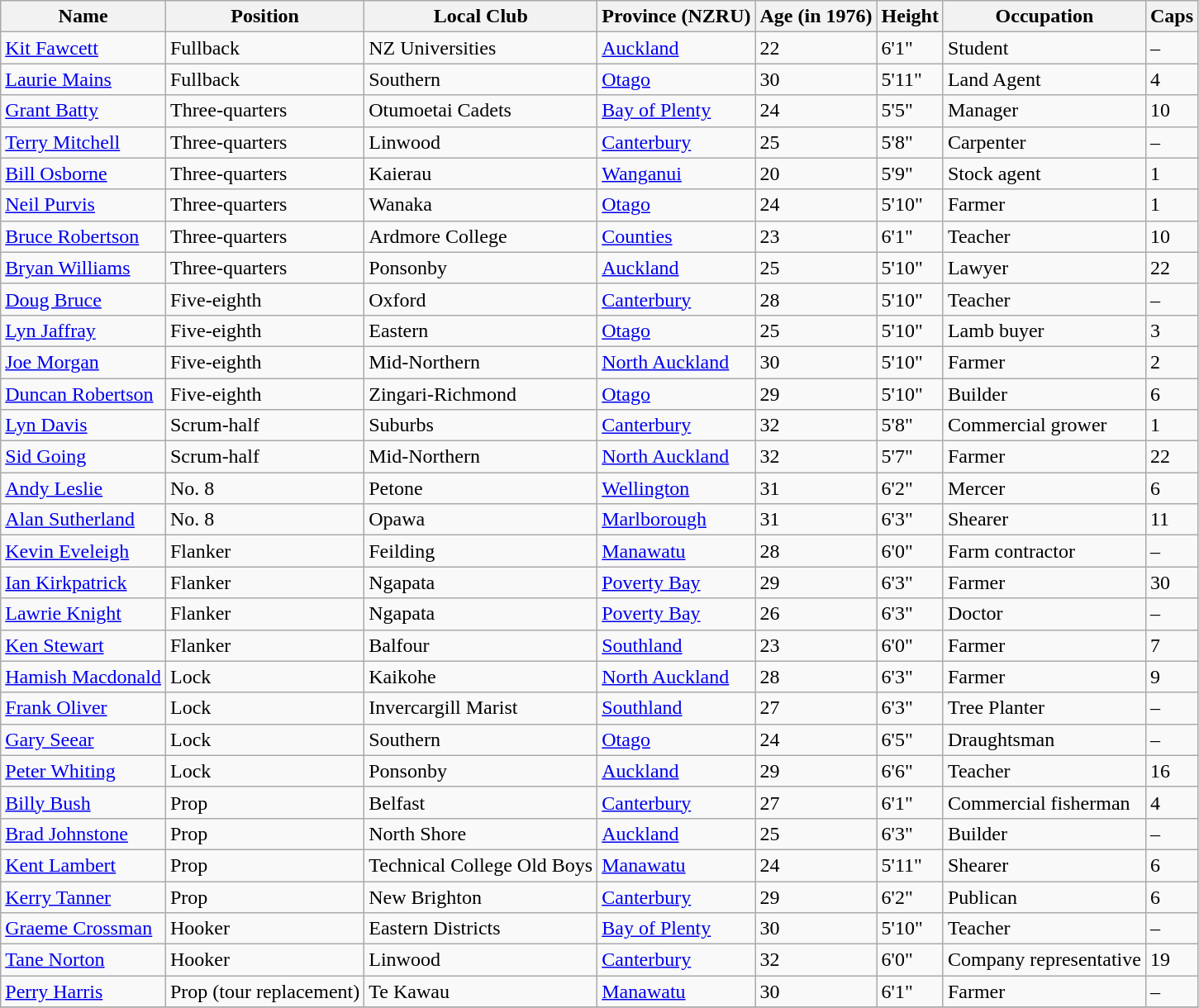<table class=wikitable>
<tr>
<th>Name</th>
<th>Position</th>
<th>Local Club</th>
<th>Province (NZRU)</th>
<th>Age (in 1976)</th>
<th>Height</th>
<th>Occupation</th>
<th>Caps</th>
</tr>
<tr>
<td><a href='#'>Kit Fawcett</a></td>
<td>Fullback</td>
<td>NZ Universities</td>
<td><a href='#'>Auckland</a></td>
<td>22</td>
<td>6'1"</td>
<td>Student</td>
<td>–</td>
</tr>
<tr>
<td><a href='#'>Laurie Mains</a></td>
<td>Fullback</td>
<td>Southern</td>
<td><a href='#'>Otago</a></td>
<td>30</td>
<td>5'11"</td>
<td>Land Agent</td>
<td>4</td>
</tr>
<tr>
<td><a href='#'>Grant Batty</a></td>
<td>Three-quarters</td>
<td>Otumoetai Cadets</td>
<td><a href='#'>Bay of Plenty</a></td>
<td>24</td>
<td>5'5"</td>
<td>Manager</td>
<td>10</td>
</tr>
<tr>
<td><a href='#'>Terry Mitchell</a></td>
<td>Three-quarters</td>
<td>Linwood</td>
<td><a href='#'>Canterbury</a></td>
<td>25</td>
<td>5'8"</td>
<td>Carpenter</td>
<td>–</td>
</tr>
<tr>
<td><a href='#'>Bill Osborne</a></td>
<td>Three-quarters</td>
<td>Kaierau</td>
<td><a href='#'>Wanganui</a></td>
<td>20</td>
<td>5'9"</td>
<td>Stock agent</td>
<td>1</td>
</tr>
<tr>
<td><a href='#'>Neil Purvis</a></td>
<td>Three-quarters</td>
<td>Wanaka</td>
<td><a href='#'>Otago</a></td>
<td>24</td>
<td>5'10"</td>
<td>Farmer</td>
<td>1</td>
</tr>
<tr>
<td><a href='#'>Bruce Robertson</a></td>
<td>Three-quarters</td>
<td>Ardmore College</td>
<td><a href='#'>Counties</a></td>
<td>23</td>
<td>6'1"</td>
<td>Teacher</td>
<td>10</td>
</tr>
<tr>
<td><a href='#'>Bryan Williams</a></td>
<td>Three-quarters</td>
<td>Ponsonby</td>
<td><a href='#'>Auckland</a></td>
<td>25</td>
<td>5'10"</td>
<td>Lawyer</td>
<td>22</td>
</tr>
<tr>
<td><a href='#'>Doug Bruce</a></td>
<td>Five-eighth</td>
<td>Oxford</td>
<td><a href='#'>Canterbury</a></td>
<td>28</td>
<td>5'10"</td>
<td>Teacher</td>
<td>–</td>
</tr>
<tr>
<td><a href='#'>Lyn Jaffray</a></td>
<td>Five-eighth</td>
<td>Eastern</td>
<td><a href='#'>Otago</a></td>
<td>25</td>
<td>5'10"</td>
<td>Lamb buyer</td>
<td>3</td>
</tr>
<tr>
<td><a href='#'>Joe Morgan</a></td>
<td>Five-eighth</td>
<td>Mid-Northern</td>
<td><a href='#'>North Auckland</a></td>
<td>30</td>
<td>5'10"</td>
<td>Farmer</td>
<td>2</td>
</tr>
<tr>
<td><a href='#'>Duncan Robertson</a></td>
<td>Five-eighth</td>
<td>Zingari-Richmond</td>
<td><a href='#'>Otago</a></td>
<td>29</td>
<td>5'10"</td>
<td>Builder</td>
<td>6</td>
</tr>
<tr>
<td><a href='#'>Lyn Davis</a></td>
<td>Scrum-half</td>
<td>Suburbs</td>
<td><a href='#'>Canterbury</a></td>
<td>32</td>
<td>5'8"</td>
<td>Commercial grower</td>
<td>1</td>
</tr>
<tr>
<td><a href='#'>Sid Going</a></td>
<td>Scrum-half</td>
<td>Mid-Northern</td>
<td><a href='#'>North Auckland</a></td>
<td>32</td>
<td>5'7"</td>
<td>Farmer</td>
<td>22</td>
</tr>
<tr>
<td><a href='#'>Andy Leslie</a></td>
<td>No. 8</td>
<td>Petone</td>
<td><a href='#'>Wellington</a></td>
<td>31</td>
<td>6'2"</td>
<td>Mercer</td>
<td>6</td>
</tr>
<tr>
<td><a href='#'>Alan Sutherland</a></td>
<td>No. 8</td>
<td>Opawa</td>
<td><a href='#'>Marlborough</a></td>
<td>31</td>
<td>6'3"</td>
<td>Shearer</td>
<td>11</td>
</tr>
<tr>
<td><a href='#'>Kevin Eveleigh</a></td>
<td>Flanker</td>
<td>Feilding</td>
<td><a href='#'>Manawatu</a></td>
<td>28</td>
<td>6'0"</td>
<td>Farm contractor</td>
<td>–</td>
</tr>
<tr>
<td><a href='#'>Ian Kirkpatrick</a></td>
<td>Flanker</td>
<td>Ngapata</td>
<td><a href='#'>Poverty Bay</a></td>
<td>29</td>
<td>6'3"</td>
<td>Farmer</td>
<td>30</td>
</tr>
<tr>
<td><a href='#'>Lawrie Knight</a></td>
<td>Flanker</td>
<td>Ngapata</td>
<td><a href='#'>Poverty Bay</a></td>
<td>26</td>
<td>6'3"</td>
<td>Doctor</td>
<td>–</td>
</tr>
<tr>
<td><a href='#'>Ken Stewart</a></td>
<td>Flanker</td>
<td>Balfour</td>
<td><a href='#'>Southland</a></td>
<td>23</td>
<td>6'0"</td>
<td>Farmer</td>
<td>7</td>
</tr>
<tr>
<td><a href='#'>Hamish Macdonald</a></td>
<td>Lock</td>
<td>Kaikohe</td>
<td><a href='#'>North Auckland</a></td>
<td>28</td>
<td>6'3"</td>
<td>Farmer</td>
<td>9</td>
</tr>
<tr>
<td><a href='#'>Frank Oliver</a></td>
<td>Lock</td>
<td>Invercargill Marist</td>
<td><a href='#'>Southland</a></td>
<td>27</td>
<td>6'3"</td>
<td>Tree Planter</td>
<td>–</td>
</tr>
<tr>
<td><a href='#'>Gary Seear</a></td>
<td>Lock</td>
<td>Southern</td>
<td><a href='#'>Otago</a></td>
<td>24</td>
<td>6'5"</td>
<td>Draughtsman</td>
<td>–</td>
</tr>
<tr>
<td><a href='#'>Peter Whiting</a></td>
<td>Lock</td>
<td>Ponsonby</td>
<td><a href='#'>Auckland</a></td>
<td>29</td>
<td>6'6"</td>
<td>Teacher</td>
<td>16</td>
</tr>
<tr>
<td><a href='#'>Billy Bush</a></td>
<td>Prop</td>
<td>Belfast</td>
<td><a href='#'>Canterbury</a></td>
<td>27</td>
<td>6'1"</td>
<td>Commercial fisherman</td>
<td>4</td>
</tr>
<tr>
<td><a href='#'>Brad Johnstone</a></td>
<td>Prop</td>
<td>North Shore</td>
<td><a href='#'>Auckland</a></td>
<td>25</td>
<td>6'3"</td>
<td>Builder</td>
<td>–</td>
</tr>
<tr>
<td><a href='#'>Kent Lambert</a></td>
<td>Prop</td>
<td>Technical College Old Boys</td>
<td><a href='#'>Manawatu</a></td>
<td>24</td>
<td>5'11"</td>
<td>Shearer</td>
<td>6</td>
</tr>
<tr>
<td><a href='#'>Kerry Tanner</a></td>
<td>Prop</td>
<td>New Brighton</td>
<td><a href='#'>Canterbury</a></td>
<td>29</td>
<td>6'2"</td>
<td>Publican</td>
<td>6</td>
</tr>
<tr>
<td><a href='#'>Graeme Crossman</a></td>
<td>Hooker</td>
<td>Eastern Districts</td>
<td><a href='#'>Bay of Plenty</a></td>
<td>30</td>
<td>5'10"</td>
<td>Teacher</td>
<td>–</td>
</tr>
<tr>
<td><a href='#'>Tane Norton</a></td>
<td>Hooker</td>
<td>Linwood</td>
<td><a href='#'>Canterbury</a></td>
<td>32</td>
<td>6'0"</td>
<td>Company representative</td>
<td>19</td>
</tr>
<tr>
<td><a href='#'>Perry Harris</a></td>
<td>Prop (tour replacement)</td>
<td>Te Kawau</td>
<td><a href='#'>Manawatu</a></td>
<td>30</td>
<td>6'1"</td>
<td>Farmer</td>
<td>–</td>
</tr>
<tr>
</tr>
</table>
